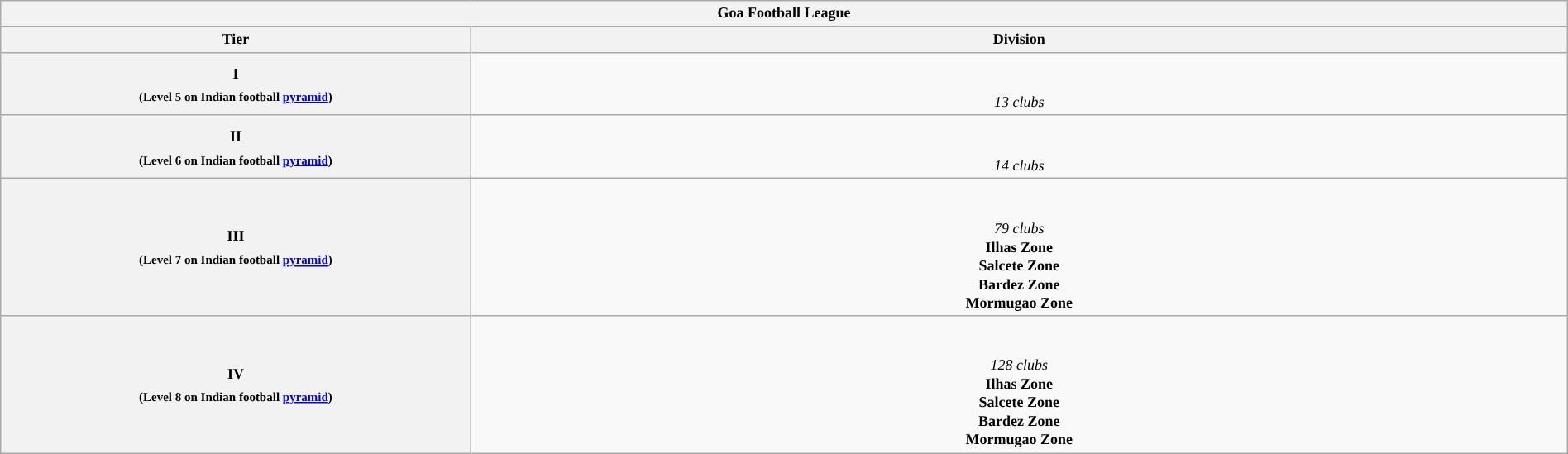<table class="wikitable" style="text-align: center; font-size: 12px;" width="100%;">
<tr>
<th colspan="2">Goa Football League</th>
</tr>
<tr>
<th>Tier</th>
<th>Division</th>
</tr>
<tr>
<th>I<br><sub>(Level 5 on Indian football <a href='#'>pyramid</a>)</sub></th>
<td colspan="6" width="70%"><br><strong></strong><br>
<em>13 clubs</em></td>
</tr>
<tr>
<th>II<br><sub>(Level 6 on Indian football <a href='#'>pyramid</a>)</sub></th>
<td colspan="6" width="70%"><br><strong></strong><br>
<em>14 clubs</em></td>
</tr>
<tr>
<th>III<br><sub>(Level 7 on Indian football <a href='#'>pyramid</a>)</sub></th>
<td colspan="6" width="70%"><br><strong></strong><br>
<em>79 clubs</em><br>
<strong>Ilhas Zone</strong><br>
<strong>Salcete Zone</strong><br>
<strong>Bardez Zone</strong><br>
<strong>Mormugao Zone</strong></td>
</tr>
<tr>
<th>IV<br><sub>(Level 8 on Indian football <a href='#'>pyramid</a>)</sub></th>
<td colspan="6" width="70%"><br><strong></strong><br>
<em>128 clubs</em><br>
<strong>Ilhas Zone</strong><br>
<strong>Salcete Zone</strong><br>
<strong>Bardez Zone</strong><br>
<strong>Mormugao Zone</strong></td>
</tr>
</table>
